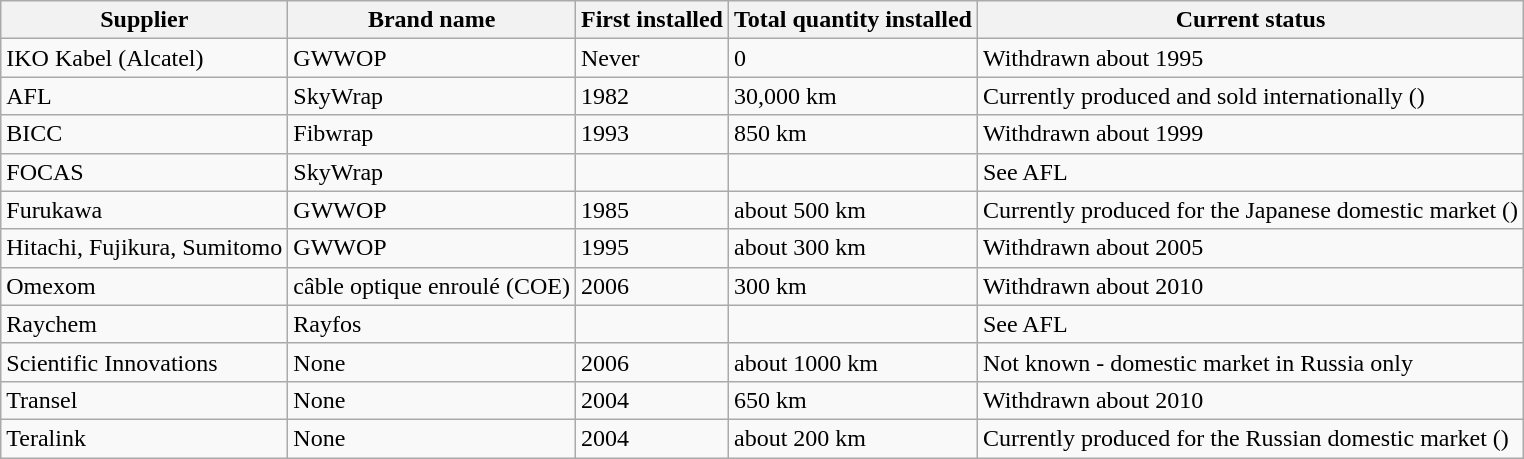<table class="wikitable">
<tr>
<th>Supplier</th>
<th>Brand name</th>
<th>First installed</th>
<th>Total quantity installed </th>
<th>Current status</th>
</tr>
<tr>
<td>IKO Kabel (Alcatel)</td>
<td>GWWOP</td>
<td>Never</td>
<td>0</td>
<td>Withdrawn about 1995</td>
</tr>
<tr>
<td>AFL</td>
<td>SkyWrap</td>
<td>1982</td>
<td>30,000 km</td>
<td>Currently produced and sold internationally ()</td>
</tr>
<tr>
<td>BICC</td>
<td>Fibwrap</td>
<td>1993</td>
<td>850 km</td>
<td>Withdrawn about 1999</td>
</tr>
<tr>
<td>FOCAS</td>
<td>SkyWrap</td>
<td></td>
<td></td>
<td>See AFL</td>
</tr>
<tr>
<td>Furukawa</td>
<td>GWWOP</td>
<td>1985</td>
<td>about 500 km</td>
<td>Currently produced for the Japanese domestic market ()</td>
</tr>
<tr>
<td>Hitachi, Fujikura, Sumitomo</td>
<td>GWWOP</td>
<td>1995</td>
<td>about 300 km</td>
<td>Withdrawn about 2005</td>
</tr>
<tr>
<td>Omexom</td>
<td>câble optique enroulé (COE)</td>
<td>2006</td>
<td>300 km</td>
<td>Withdrawn about 2010</td>
</tr>
<tr>
<td>Raychem</td>
<td>Rayfos</td>
<td></td>
<td></td>
<td>See AFL</td>
</tr>
<tr>
<td>Scientific Innovations</td>
<td>None</td>
<td>2006</td>
<td>about 1000 km</td>
<td>Not known - domestic market in Russia only</td>
</tr>
<tr>
<td>Transel</td>
<td>None</td>
<td>2004</td>
<td>650 km</td>
<td>Withdrawn about 2010</td>
</tr>
<tr>
<td>Teralink</td>
<td>None</td>
<td>2004</td>
<td>about 200 km</td>
<td>Currently produced for the Russian domestic market ()</td>
</tr>
</table>
